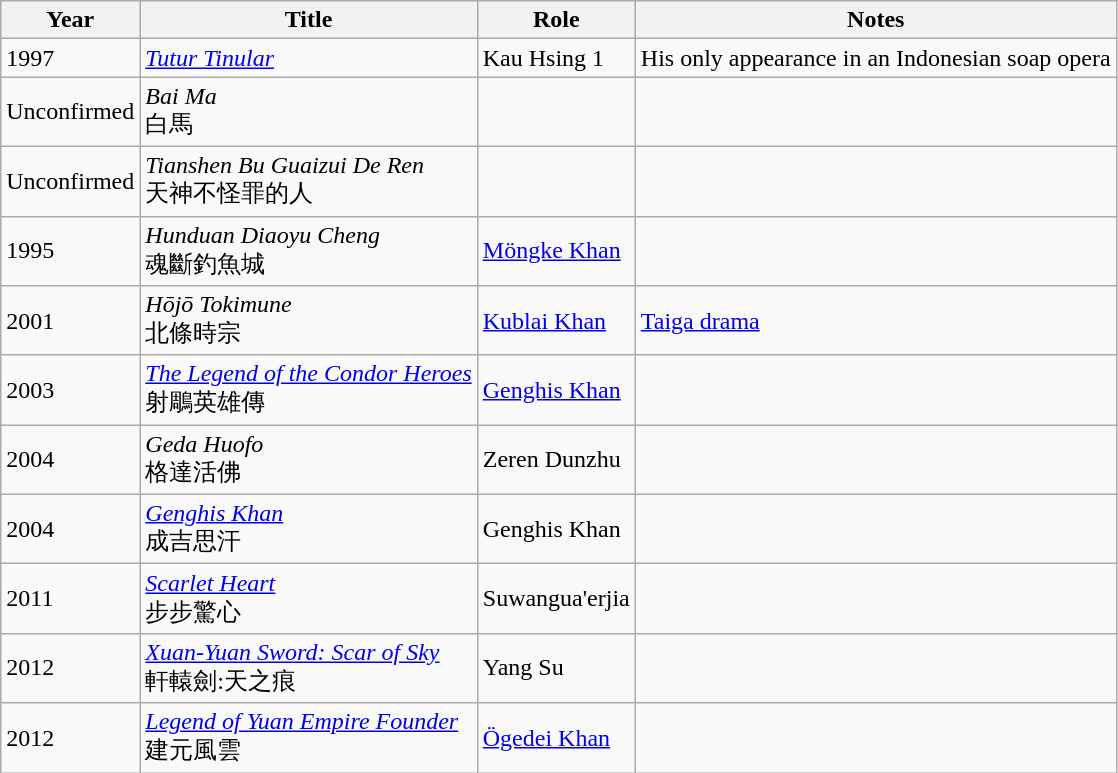<table class="wikitable">
<tr>
<th>Year</th>
<th>Title</th>
<th>Role</th>
<th>Notes</th>
</tr>
<tr>
<td>1997</td>
<td><em><a href='#'>Tutur Tinular</a></em></td>
<td>Kau Hsing 1</td>
<td>His only appearance in an Indonesian soap opera</td>
</tr>
<tr>
<td>Unconfirmed</td>
<td><em>Bai Ma</em><br>白馬</td>
<td></td>
<td></td>
</tr>
<tr>
<td>Unconfirmed</td>
<td><em>Tianshen Bu Guaizui De Ren</em><br>天神不怪罪的人</td>
<td></td>
<td></td>
</tr>
<tr>
<td>1995</td>
<td><em>Hunduan Diaoyu Cheng</em><br>魂斷釣魚城</td>
<td><a href='#'>Möngke Khan</a></td>
<td></td>
</tr>
<tr>
<td>2001</td>
<td><em>Hōjō Tokimune</em><br>北條時宗</td>
<td><a href='#'>Kublai Khan</a></td>
<td><a href='#'>Taiga drama</a></td>
</tr>
<tr>
<td>2003</td>
<td><em><a href='#'>The Legend of the Condor Heroes</a></em><br>射鵰英雄傳</td>
<td><a href='#'>Genghis Khan</a></td>
<td></td>
</tr>
<tr>
<td>2004</td>
<td><em>Geda Huofo</em><br>格達活佛</td>
<td>Zeren Dunzhu</td>
<td></td>
</tr>
<tr>
<td>2004</td>
<td><em><a href='#'>Genghis Khan</a></em><br>成吉思汗</td>
<td>Genghis Khan</td>
<td></td>
</tr>
<tr>
<td>2011</td>
<td><em><a href='#'>Scarlet Heart</a></em><br>步步驚心</td>
<td>Suwangua'erjia</td>
<td></td>
</tr>
<tr>
<td>2012</td>
<td><em><a href='#'>Xuan-Yuan Sword: Scar of Sky</a></em><br>軒轅劍:天之痕</td>
<td>Yang Su</td>
<td></td>
</tr>
<tr>
<td>2012</td>
<td><em><a href='#'>Legend of Yuan Empire Founder</a></em><br>建元風雲</td>
<td><a href='#'>Ögedei Khan</a></td>
<td></td>
</tr>
</table>
